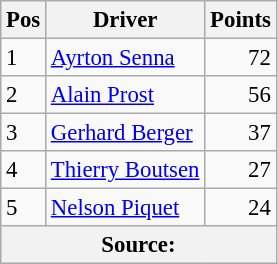<table class="wikitable" style="font-size: 95%;">
<tr>
<th>Pos</th>
<th>Driver</th>
<th>Points</th>
</tr>
<tr>
<td>1</td>
<td> <a href='#'>Ayrton Senna</a></td>
<td align="right">72</td>
</tr>
<tr>
<td>2</td>
<td> <a href='#'>Alain Prost</a></td>
<td align="right">56</td>
</tr>
<tr>
<td>3</td>
<td> <a href='#'>Gerhard Berger</a></td>
<td align="right">37</td>
</tr>
<tr>
<td>4</td>
<td> <a href='#'>Thierry Boutsen</a></td>
<td align="right">27</td>
</tr>
<tr>
<td>5</td>
<td> <a href='#'>Nelson Piquet</a></td>
<td align="right">24</td>
</tr>
<tr>
<th colspan=4>Source: </th>
</tr>
</table>
